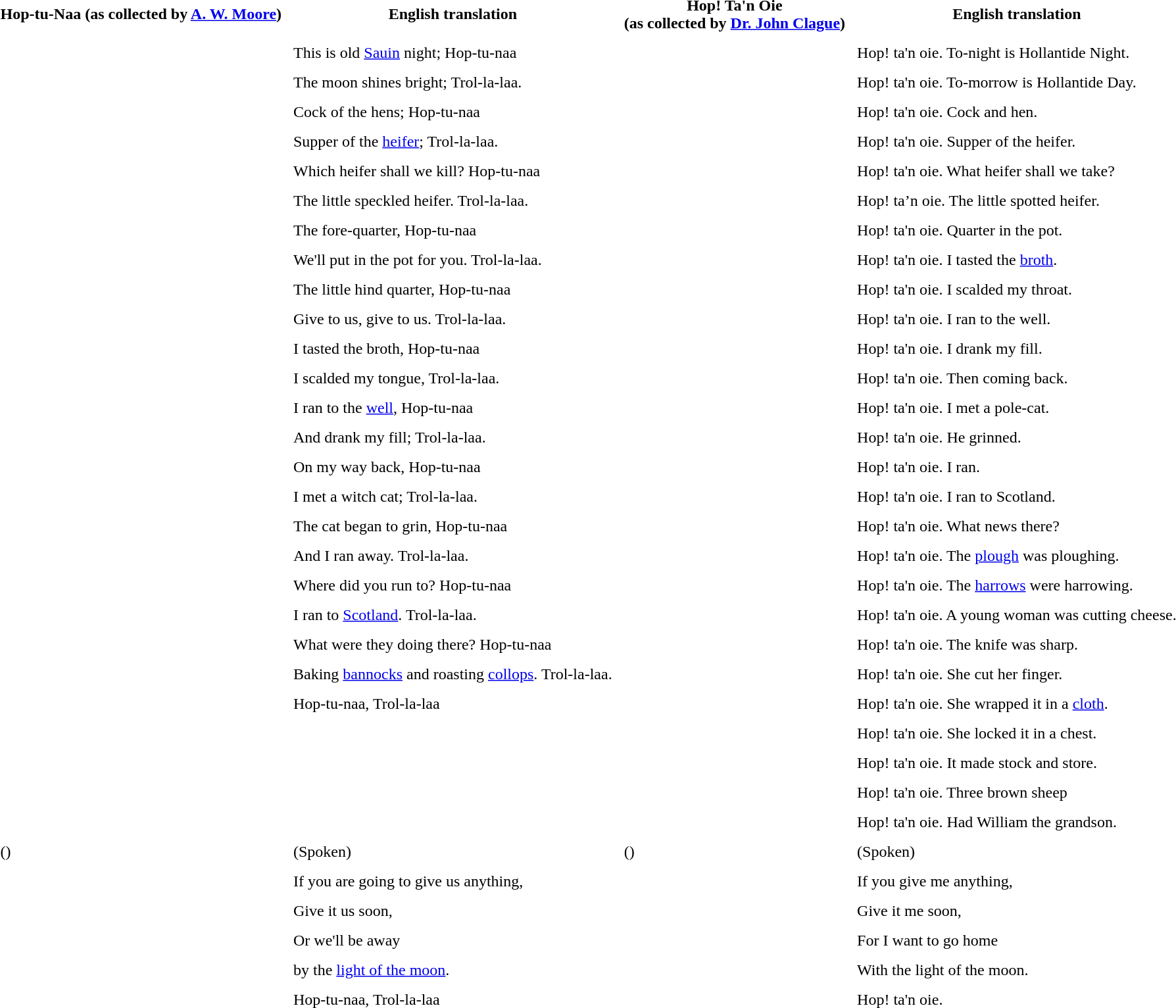<table cellspacing="10px">
<tr>
<th>Hop-tu-Naa (as collected by <a href='#'>A. W. Moore</a>)</th>
<th>English translation</th>
<th>Hop! Ta'n Oie<br>(as collected by <a href='#'>Dr. John Clague</a>)</th>
<th>English translation</th>
</tr>
<tr>
<td></td>
<td>This is old <a href='#'>Sauin</a> night; Hop-tu-naa</td>
<td></td>
<td>Hop! ta'n oie. To-night is Hollantide Night.</td>
</tr>
<tr>
<td></td>
<td>The moon shines bright; Trol-la-laa.</td>
<td></td>
<td>Hop! ta'n oie. To-morrow is Hollantide Day.</td>
</tr>
<tr>
<td></td>
<td>Cock of the hens; Hop-tu-naa</td>
<td></td>
<td>Hop! ta'n oie. Cock and hen.</td>
</tr>
<tr>
<td></td>
<td>Supper of the <a href='#'>heifer</a>; Trol-la-laa.</td>
<td></td>
<td>Hop! ta'n oie. Supper of the heifer.</td>
</tr>
<tr>
<td></td>
<td>Which heifer shall we kill? Hop-tu-naa</td>
<td></td>
<td>Hop! ta'n oie. What heifer shall we take?</td>
</tr>
<tr>
<td></td>
<td>The little speckled heifer. Trol-la-laa.</td>
<td></td>
<td>Hop! ta’n oie. The little spotted heifer.</td>
</tr>
<tr>
<td></td>
<td>The fore-quarter, Hop-tu-naa</td>
<td></td>
<td>Hop! ta'n oie. Quarter in the pot.</td>
</tr>
<tr>
<td></td>
<td>We'll put in the pot for you. Trol-la-laa.</td>
<td></td>
<td>Hop! ta'n oie. I tasted the <a href='#'>broth</a>.</td>
</tr>
<tr>
<td></td>
<td>The little hind quarter, Hop-tu-naa</td>
<td></td>
<td>Hop! ta'n oie. I scalded my throat.</td>
</tr>
<tr>
<td></td>
<td>Give to us, give to us. Trol-la-laa.</td>
<td></td>
<td>Hop! ta'n oie. I ran to the well.</td>
</tr>
<tr>
<td></td>
<td>I tasted the broth, Hop-tu-naa</td>
<td></td>
<td>Hop! ta'n oie. I drank my fill.</td>
</tr>
<tr>
<td></td>
<td>I scalded my tongue, Trol-la-laa.</td>
<td></td>
<td>Hop! ta'n oie. Then coming back.</td>
</tr>
<tr>
<td></td>
<td>I ran to the <a href='#'>well</a>, Hop-tu-naa</td>
<td></td>
<td>Hop! ta'n oie. I met a pole-cat.</td>
</tr>
<tr>
<td></td>
<td>And drank my fill; Trol-la-laa.</td>
<td></td>
<td>Hop! ta'n oie. He grinned.</td>
</tr>
<tr>
<td></td>
<td>On my way back, Hop-tu-naa</td>
<td></td>
<td>Hop! ta'n oie. I ran.</td>
</tr>
<tr>
<td></td>
<td>I met a witch cat; Trol-la-laa.</td>
<td></td>
<td>Hop! ta'n oie. I ran to Scotland.</td>
</tr>
<tr>
<td></td>
<td>The cat began to grin, Hop-tu-naa</td>
<td></td>
<td>Hop! ta'n oie. What news there?</td>
</tr>
<tr>
<td></td>
<td>And I ran away. Trol-la-laa.</td>
<td></td>
<td>Hop! ta'n oie. The <a href='#'>plough</a> was ploughing.</td>
</tr>
<tr>
<td></td>
<td>Where did you run to? Hop-tu-naa</td>
<td></td>
<td>Hop! ta'n oie. The <a href='#'>harrows</a> were harrowing.</td>
</tr>
<tr>
<td></td>
<td>I ran to <a href='#'>Scotland</a>. Trol-la-laa.</td>
<td></td>
<td>Hop! ta'n oie. A young woman was cutting cheese.</td>
</tr>
<tr>
<td></td>
<td>What were they doing there? Hop-tu-naa</td>
<td></td>
<td>Hop! ta'n oie. The knife was sharp.</td>
</tr>
<tr>
<td></td>
<td>Baking <a href='#'>bannocks</a> and roasting <a href='#'>collops</a>. Trol-la-laa.</td>
<td></td>
<td>Hop! ta'n oie. She cut her finger.</td>
</tr>
<tr>
<td></td>
<td>Hop-tu-naa, Trol-la-laa</td>
<td></td>
<td>Hop! ta'n oie. She wrapped it in a <a href='#'>cloth</a>.</td>
</tr>
<tr>
<td></td>
<td></td>
<td></td>
<td>Hop! ta'n oie. She locked it in a chest.</td>
</tr>
<tr>
<td></td>
<td></td>
<td></td>
<td>Hop! ta'n oie. It made stock and store.</td>
</tr>
<tr>
<td></td>
<td></td>
<td></td>
<td>Hop! ta'n oie. Three brown sheep</td>
</tr>
<tr>
<td></td>
<td></td>
<td></td>
<td>Hop! ta'n oie. Had William the grandson.</td>
</tr>
<tr>
<td>()</td>
<td>(Spoken)</td>
<td>()</td>
<td>(Spoken)</td>
</tr>
<tr>
<td></td>
<td>If you are going to give us anything,</td>
<td></td>
<td>If you give me anything,</td>
</tr>
<tr>
<td></td>
<td>Give it us soon,</td>
<td></td>
<td>Give it me soon,</td>
</tr>
<tr>
<td></td>
<td>Or we'll be away</td>
<td></td>
<td>For I want to go home</td>
</tr>
<tr>
<td></td>
<td>by the <a href='#'>light of the moon</a>.</td>
<td></td>
<td>With the light of the moon.</td>
</tr>
<tr>
<td></td>
<td>Hop-tu-naa, Trol-la-laa</td>
<td></td>
<td>Hop! ta'n oie.</td>
</tr>
</table>
